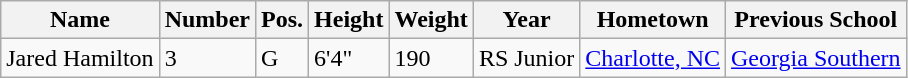<table class="wikitable sortable" border="1">
<tr>
<th>Name</th>
<th>Number</th>
<th>Pos.</th>
<th>Height</th>
<th>Weight</th>
<th>Year</th>
<th>Hometown</th>
<th class="unsortable">Previous School</th>
</tr>
<tr>
<td>Jared Hamilton</td>
<td>3</td>
<td>G</td>
<td>6'4"</td>
<td>190</td>
<td>RS Junior</td>
<td><a href='#'>Charlotte, NC</a></td>
<td><a href='#'>Georgia Southern</a></td>
</tr>
</table>
